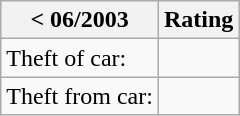<table class="wikitable">
<tr>
<th>< 06/2003</th>
<th>Rating</th>
</tr>
<tr>
<td>Theft of car:</td>
<td></td>
</tr>
<tr>
<td>Theft from car:</td>
<td></td>
</tr>
</table>
